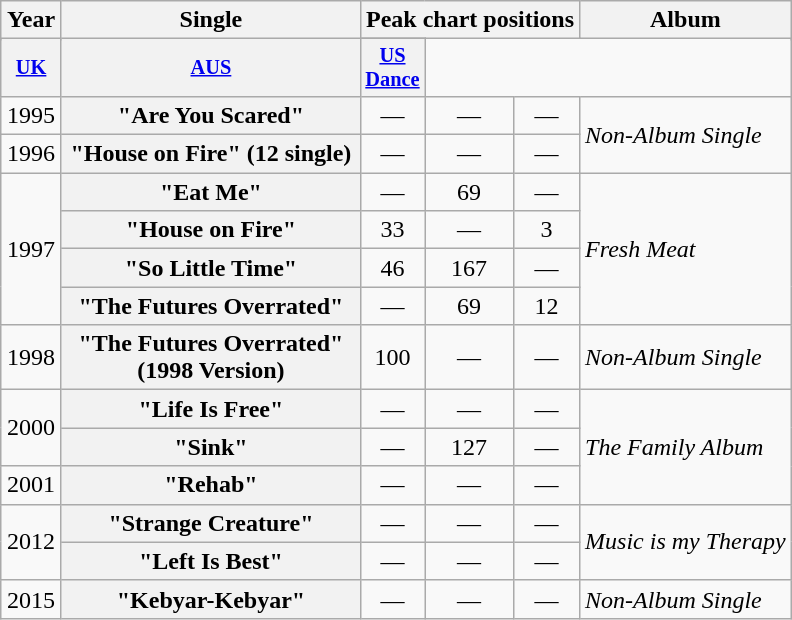<table class="wikitable plainrowheaders" style="text-align:center;">
<tr>
<th rowspan="2">Year</th>
<th rowspan="2" style="width:12em;">Single</th>
<th colspan="3">Peak chart positions</th>
<th rowspan="2">Album</th>
</tr>
<tr style="font-size:smaller;">
</tr>
<tr>
<th scope="col" style="width:2.5em;font-size:85%;"><a href='#'>UK</a> <br></th>
<th scope="col" style="width:2.5em;font-size:85%;"><a href='#'>AUS</a><br></th>
<th scope="col" style="width:2.5em;font-size:85%;"><a href='#'>US Dance</a><br></th>
</tr>
<tr>
<td rowspan="1">1995</td>
<th scope="row">"Are You Scared"</th>
<td>—</td>
<td>—</td>
<td>—</td>
<td style="text-align:left;" rowspan="2"><em>Non-Album Single</em></td>
</tr>
<tr>
<td rowspan="1">1996</td>
<th scope="row">"House on Fire" (12 single)</th>
<td>—</td>
<td>—</td>
<td>—</td>
</tr>
<tr>
<td rowspan="4">1997</td>
<th scope="row">"Eat Me"</th>
<td>—</td>
<td>69</td>
<td>—</td>
<td style="text-align:left;" rowspan="4"><em>Fresh Meat</em></td>
</tr>
<tr>
<th scope="row">"House on Fire"</th>
<td>33</td>
<td>—</td>
<td>3</td>
</tr>
<tr>
<th scope="row">"So Little Time"</th>
<td>46</td>
<td>167</td>
<td>—</td>
</tr>
<tr>
<th scope="row">"The Futures Overrated"</th>
<td>—</td>
<td>69</td>
<td>12</td>
</tr>
<tr>
<td rowspan="1">1998</td>
<th scope="row">"The Futures Overrated" (1998 Version)</th>
<td>100</td>
<td>—</td>
<td>—</td>
<td style="text-align:left;" rowspan="1"><em>Non-Album Single</em></td>
</tr>
<tr>
<td rowspan="2">2000</td>
<th scope="row">"Life Is Free"</th>
<td>—</td>
<td>—</td>
<td>—</td>
<td style="text-align:left;" rowspan="3"><em>The Family Album</em></td>
</tr>
<tr>
<th scope="row">"Sink"</th>
<td>—</td>
<td>127</td>
<td>—</td>
</tr>
<tr>
<td rowspan="1">2001</td>
<th scope="row">"Rehab"</th>
<td>—</td>
<td>—</td>
<td>—</td>
</tr>
<tr>
<td rowspan="2">2012</td>
<th scope="row">"Strange Creature"</th>
<td>—</td>
<td>—</td>
<td>—</td>
<td style="text-align:left;" rowspan="2"><em>Music is my Therapy</em></td>
</tr>
<tr>
<th scope="row">"Left Is Best"</th>
<td>—</td>
<td>—</td>
<td>—</td>
</tr>
<tr>
<td rowspan="1">2015</td>
<th scope="row">"Kebyar-Kebyar"</th>
<td>—</td>
<td>—</td>
<td>—</td>
<td style="text-align:left;" rowspan="1"><em>Non-Album Single</em></td>
</tr>
</table>
